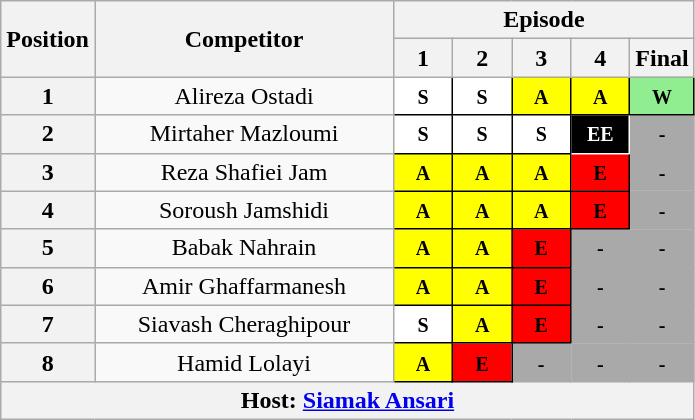<table class="wikitable sortable" style="text-align:center; witdh=19em">
<tr>
<th rowspan=2 style="width: 2em;">Position</th>
<th rowspan=2 style="width: 12em;">Competitor</th>
<th colspan="5">Episode</th>
</tr>
<tr>
<th style="width: 2em;">1</th>
<th style="width: 2em;">2</th>
<th style="width: 2em;">3</th>
<th style="width: 2em;">4</th>
<th style="width: 2em;">Final</th>
</tr>
<tr>
<th>1</th>
<td>Alireza Ostadi</td>
<td style="background-color:white; color:black; border:1px solid;"><small><strong>S</strong></small></td>
<td style="background-color:white; color:black; border:1px solid;"><small><strong>S</strong></small></td>
<td style="background-color:yellow; color:black; border:1px solid;"><small><strong>A</strong></small></td>
<td style="background-color:yellow; color:black; border:1px solid;"><small><strong>A</strong></small></td>
<td style="background-color:lightgreen; color:black; border:1px solid;"><small><strong>W</strong></small></td>
</tr>
<tr>
<th>2</th>
<td>Mirtaher Mazloumi</td>
<td style="background-color:white; color:black; border:1px solid;"><small><strong>S</strong></small></td>
<td style="background-color:white; color:black; border:1px solid;"><small><strong>S</strong></small></td>
<td style="background-color:white; color:black; border:1px solid;"><small><strong>S</strong></small></td>
<td style="background-color:black; color:white; border:1px solid;"><small><strong>EE</strong></small></td>
<td bgcolor="darkgray"><small><strong>-</strong></small></td>
</tr>
<tr>
<th>3</th>
<td>Reza Shafiei Jam</td>
<td style="background-color:yellow; color:black; border:1px solid;"><small><strong>A</strong></small></td>
<td style="background-color:yellow; color:black; border:1px solid;"><small><strong>A</strong></small></td>
<td style="background-color:yellow; color:black; border:1px solid;"><small><strong>A</strong></small></td>
<td style="background-color:red; color:black; border:1px solid;"><small><strong>E</strong></small></td>
<td bgcolor="darkgray"><small><strong>-</strong></small></td>
</tr>
<tr>
<th>4</th>
<td>Soroush Jamshidi</td>
<td style="background-color:yellow; color:black; border:1px solid;"><small><strong>A</strong></small></td>
<td style="background-color:yellow; color:black; border:1px solid;"><small><strong>A</strong></small></td>
<td style="background-color:yellow; color:black; border:1px solid;"><small><strong>A</strong></small></td>
<td style="background-color:red; color:black; border:1px solid;"><small><strong>E</strong></small></td>
<td bgcolor="darkgray"><small><strong>-</strong></small></td>
</tr>
<tr>
<th>5</th>
<td>Babak Nahrain</td>
<td style="background-color:yellow; color:black; border:1px solid;"><small><strong>A</strong></small></td>
<td style="background-color:yellow; color:black; border:1px solid;"><small><strong>A</strong></small></td>
<td style="background-color:red; color:black; border:1px solid;"><small><strong>E</strong></small></td>
<td bgcolor="darkgray"><small><strong>-</strong></small></td>
<td bgcolor="darkgray"><small><strong>-</strong></small></td>
</tr>
<tr>
<th>6</th>
<td>Amir Ghaffarmanesh</td>
<td style="background-color:yellow; color:black; border:1px solid;"><small><strong>A</strong></small></td>
<td style="background-color:yellow; color:black; border:1px solid;"><small><strong>A</strong></small></td>
<td style="background-color:red; color:black; border:1px solid;"><small><strong>E</strong></small></td>
<td bgcolor="darkgray"><small><strong>-</strong></small></td>
<td bgcolor="darkgray"><small><strong>-</strong></small></td>
</tr>
<tr>
<th>7</th>
<td>Siavash Cheraghipour</td>
<td style="background-color:white; color:black; border:1px solid;"><small><strong>S</strong></small></td>
<td style="background-color:yellow; color:black; border:1px solid;"><small><strong>A</strong></small></td>
<td style="background-color:red; color:black; border:1px solid;"><small><strong>E</strong></small></td>
<td bgcolor="darkgray"><small><strong>-</strong></small></td>
<td bgcolor="darkgray"><small><strong>-</strong></small></td>
</tr>
<tr>
<th>8</th>
<td>Hamid Lolayi</td>
<td style="background-color:yellow; color:black; border:1px solid;"><small><strong>A</strong></small></td>
<td style="background-color:red; color:black; border:1px solid;"><small><strong>E</strong></small></td>
<td bgcolor="darkgray"><small><strong>-</strong></small></td>
<td bgcolor="darkgray"><small><strong>-</strong></small></td>
<td bgcolor="darkgray"><small><strong>-</strong></small></td>
</tr>
<tr>
<th colspan="8">Host: <a href='#'>Siamak Ansari</a></th>
</tr>
</table>
